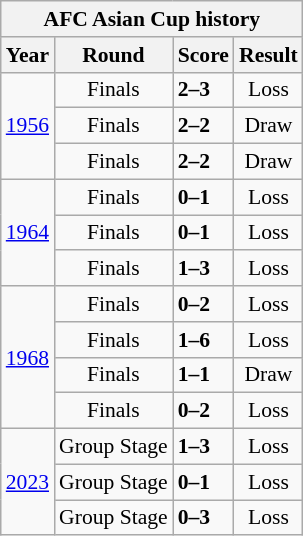<table class="wikitable" style="text-align: center;font-size:90%;">
<tr>
<th colspan=4>AFC Asian Cup history</th>
</tr>
<tr>
<th>Year</th>
<th>Round</th>
<th>Score</th>
<th>Result</th>
</tr>
<tr>
<td rowspan=3> <a href='#'>1956</a></td>
<td>Finals</td>
<td align="left"> <strong>2–3</strong> </td>
<td>Loss</td>
</tr>
<tr>
<td>Finals</td>
<td align="left"> <strong>2–2</strong> </td>
<td>Draw</td>
</tr>
<tr>
<td>Finals</td>
<td align="left"> <strong>2–2</strong> </td>
<td>Draw</td>
</tr>
<tr>
<td rowspan=3> <a href='#'>1964</a></td>
<td>Finals</td>
<td align="left"> <strong>0–1</strong> </td>
<td>Loss</td>
</tr>
<tr>
<td>Finals</td>
<td align="left"> <strong>0–1</strong> </td>
<td>Loss</td>
</tr>
<tr>
<td>Finals</td>
<td align="left"> <strong>1–3</strong> </td>
<td>Loss</td>
</tr>
<tr>
<td rowspan=4> <a href='#'>1968</a></td>
<td>Finals</td>
<td align="left"> <strong>0–2</strong> </td>
<td>Loss</td>
</tr>
<tr>
<td>Finals</td>
<td align="left"> <strong>1–6</strong> </td>
<td>Loss</td>
</tr>
<tr>
<td>Finals</td>
<td align="left"> <strong>1–1</strong> </td>
<td>Draw</td>
</tr>
<tr>
<td>Finals</td>
<td align="left"> <strong>0–2</strong> </td>
<td>Loss</td>
</tr>
<tr>
<td rowspan=3> <a href='#'>2023</a></td>
<td>Group Stage</td>
<td align="left"> <strong>1–3</strong> </td>
<td>Loss</td>
</tr>
<tr>
<td>Group Stage</td>
<td align="left"> <strong>0–1</strong> </td>
<td>Loss</td>
</tr>
<tr>
<td>Group Stage</td>
<td align="left"> <strong>0–3</strong> </td>
<td>Loss</td>
</tr>
</table>
